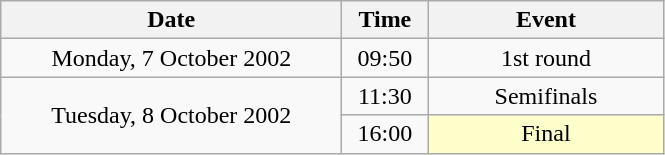<table class = "wikitable" style="text-align:center;">
<tr>
<th width=220>Date</th>
<th width=50>Time</th>
<th width=150>Event</th>
</tr>
<tr>
<td>Monday, 7 October 2002</td>
<td>09:50</td>
<td>1st round</td>
</tr>
<tr>
<td rowspan=2>Tuesday, 8 October 2002</td>
<td>11:30</td>
<td>Semifinals</td>
</tr>
<tr>
<td>16:00</td>
<td bgcolor=ffffcc>Final</td>
</tr>
</table>
